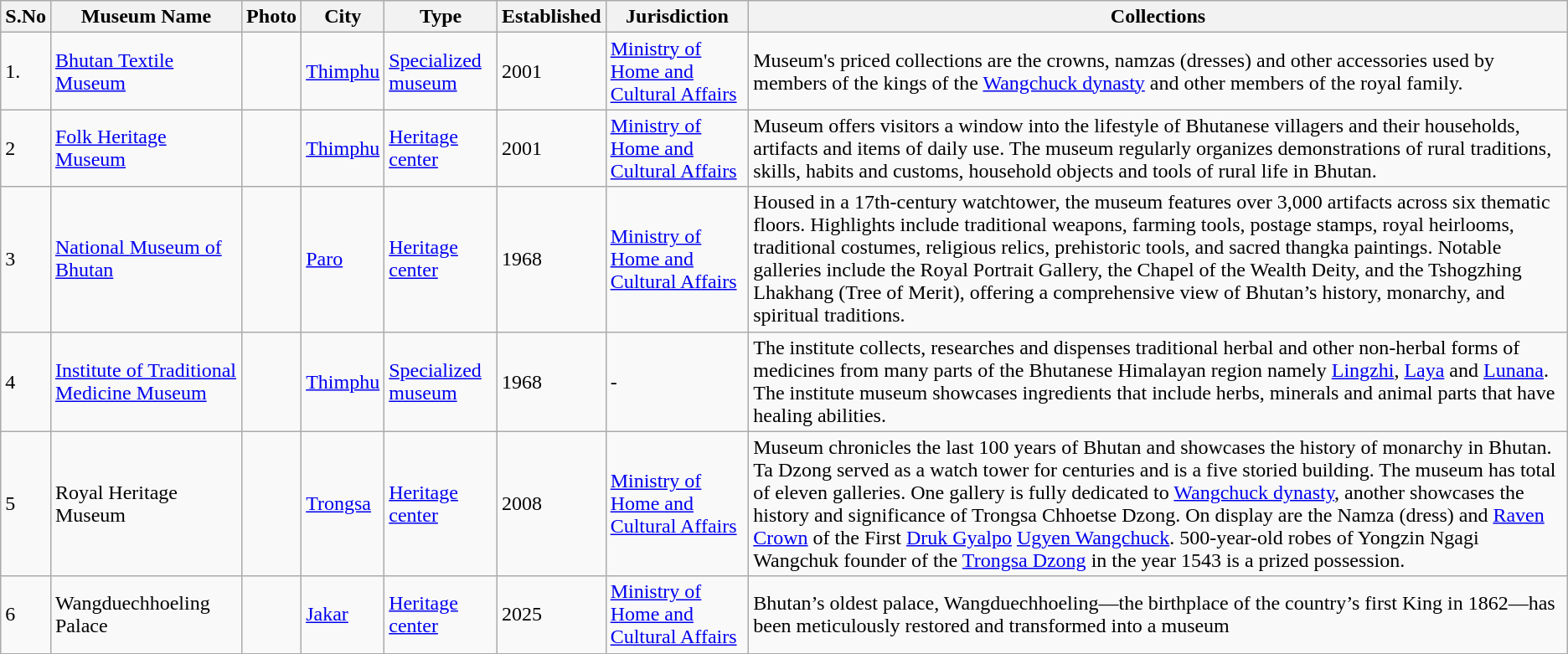<table class="wikitable sortable">
<tr>
<th>S.No</th>
<th>Museum Name</th>
<th>Photo</th>
<th>City</th>
<th>Type</th>
<th>Established</th>
<th>Jurisdiction</th>
<th>Collections</th>
</tr>
<tr>
<td>1.</td>
<td><a href='#'>Bhutan Textile Museum</a></td>
<td></td>
<td><a href='#'>Thimphu</a><br><small></small></td>
<td><a href='#'>Specialized museum</a></td>
<td>2001</td>
<td><a href='#'>Ministry of Home and Cultural Affairs</a></td>
<td>Museum's priced collections are the crowns, namzas (dresses) and other accessories used by members of the kings of the <a href='#'>Wangchuck dynasty</a> and other members of the royal family.</td>
</tr>
<tr>
<td>2</td>
<td><a href='#'>Folk Heritage Museum</a></td>
<td></td>
<td><a href='#'>Thimphu</a></td>
<td><a href='#'>Heritage center</a></td>
<td>2001</td>
<td><a href='#'>Ministry of Home and Cultural Affairs</a></td>
<td>Museum offers visitors a window into the lifestyle of Bhutanese villagers and their households, artifacts and items of daily use. The museum regularly organizes demonstrations of rural traditions, skills, habits and customs, household objects and tools  of rural life in Bhutan.</td>
</tr>
<tr>
<td>3</td>
<td><a href='#'>National Museum of Bhutan</a></td>
<td></td>
<td><a href='#'>Paro</a><br><small></small></td>
<td><a href='#'>Heritage center</a></td>
<td>1968</td>
<td><a href='#'>Ministry of Home and Cultural Affairs</a></td>
<td>Housed in a 17th-century watchtower, the museum features over 3,000 artifacts across six thematic floors. Highlights include traditional weapons, farming tools, postage stamps, royal heirlooms, traditional costumes, religious relics, prehistoric tools, and sacred thangka paintings. Notable galleries include the Royal Portrait Gallery, the Chapel of the Wealth Deity, and the Tshogzhing Lhakhang (Tree of Merit), offering a comprehensive view of Bhutan’s history, monarchy, and spiritual traditions.</td>
</tr>
<tr>
<td>4</td>
<td><a href='#'>Institute of Traditional Medicine Museum</a></td>
<td></td>
<td><a href='#'>Thimphu</a> <small></small></td>
<td><a href='#'>Specialized museum</a></td>
<td>1968</td>
<td>-</td>
<td>The institute collects, researches and dispenses traditional herbal and other non-herbal forms of medicines from many parts of the Bhutanese Himalayan region namely <a href='#'>Lingzhi</a>, <a href='#'>Laya</a> and <a href='#'>Lunana</a>. The institute museum showcases ingredients that include herbs, minerals and animal parts that have healing abilities.</td>
</tr>
<tr>
<td>5</td>
<td>Royal Heritage Museum</td>
<td></td>
<td><a href='#'>Trongsa</a></td>
<td><a href='#'>Heritage center</a></td>
<td>2008</td>
<td><a href='#'>Ministry of Home and Cultural Affairs</a></td>
<td>Museum chronicles the last 100 years of Bhutan and showcases the history of monarchy in Bhutan. Ta Dzong served as a watch tower for centuries and is a five storied building. The museum has total of eleven galleries. One gallery is fully dedicated to <a href='#'>Wangchuck dynasty</a>, another showcases the history and significance of Trongsa Chhoetse Dzong. On display are the Namza (dress) and <a href='#'>Raven Crown</a> of the First <a href='#'>Druk Gyalpo</a> <a href='#'>Ugyen Wangchuck</a>. 500-year-old robes of Yongzin Ngagi Wangchuk founder of the <a href='#'>Trongsa Dzong</a> in the year 1543 is a prized possession.</td>
</tr>
<tr>
<td>6</td>
<td>Wangduechhoeling Palace</td>
<td></td>
<td><a href='#'>Jakar</a></td>
<td><a href='#'>Heritage center</a></td>
<td>2025</td>
<td><a href='#'>Ministry of Home and Cultural Affairs</a></td>
<td>Bhutan’s oldest palace, Wangduechhoeling—the birthplace of the country’s first King in 1862—has been meticulously restored and transformed into a museum</td>
</tr>
</table>
